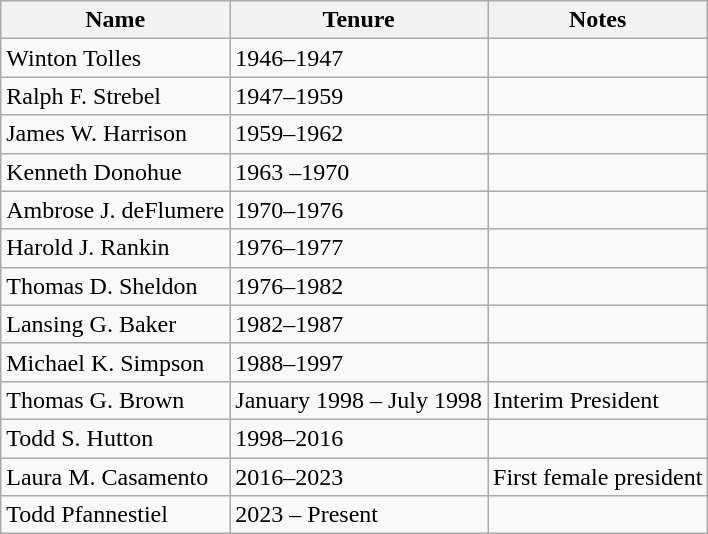<table class="wikitable">
<tr>
<th>Name</th>
<th>Tenure</th>
<th>Notes</th>
</tr>
<tr>
<td>Winton Tolles</td>
<td>1946–1947</td>
<td></td>
</tr>
<tr>
<td>Ralph F. Strebel</td>
<td>1947–1959</td>
</tr>
<tr>
<td>James W. Harrison</td>
<td>1959–1962</td>
<td></td>
</tr>
<tr>
<td>Kenneth Donohue</td>
<td>1963 –1970</td>
<td></td>
</tr>
<tr>
<td>Ambrose J. deFlumere</td>
<td>1970–1976</td>
<td></td>
</tr>
<tr>
<td>Harold J. Rankin</td>
<td>1976–1977</td>
<td></td>
</tr>
<tr>
<td>Thomas D. Sheldon</td>
<td>1976–1982</td>
<td></td>
</tr>
<tr>
<td>Lansing G. Baker</td>
<td>1982–1987</td>
<td></td>
</tr>
<tr>
<td>Michael K. Simpson</td>
<td>1988–1997</td>
<td></td>
</tr>
<tr>
<td>Thomas G. Brown</td>
<td>January 1998 – July 1998</td>
<td>Interim President</td>
</tr>
<tr>
<td>Todd S. Hutton</td>
<td>1998–2016</td>
<td></td>
</tr>
<tr>
<td>Laura M. Casamento</td>
<td>2016–2023</td>
<td>First female president</td>
</tr>
<tr>
<td>Todd Pfannestiel</td>
<td>2023 – Present</td>
<td></td>
</tr>
</table>
